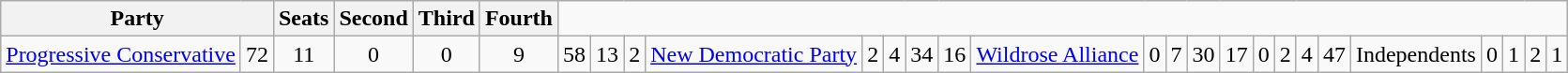<table class="wikitable">
<tr>
<th colspan=2>Party</th>
<th>Seats</th>
<th>Second</th>
<th>Third</th>
<th>Fourth</th>
</tr>
<tr>
<td><a href='#'>Progressive Conservative</a></td>
<td align=center>72</td>
<td align=center>11</td>
<td align=center>0</td>
<td align=center>0<br></td>
<td align=center>9</td>
<td align=center>58</td>
<td align=center>13</td>
<td align=center>2<br></td>
<td><a href='#'>New Democratic Party</a></td>
<td align=center>2</td>
<td align=center>4</td>
<td align=center>34</td>
<td align=center>16<br></td>
<td><a href='#'>Wildrose Alliance</a></td>
<td align=center>0</td>
<td align=center>7</td>
<td align=center>30</td>
<td align=center>17<br></td>
<td align=center>0</td>
<td align=center>2</td>
<td align=center>4</td>
<td align=center>47<br></td>
<td>Independents</td>
<td align=center>0</td>
<td align=center>1</td>
<td align=center>2</td>
<td align=center>1</td>
</tr>
</table>
